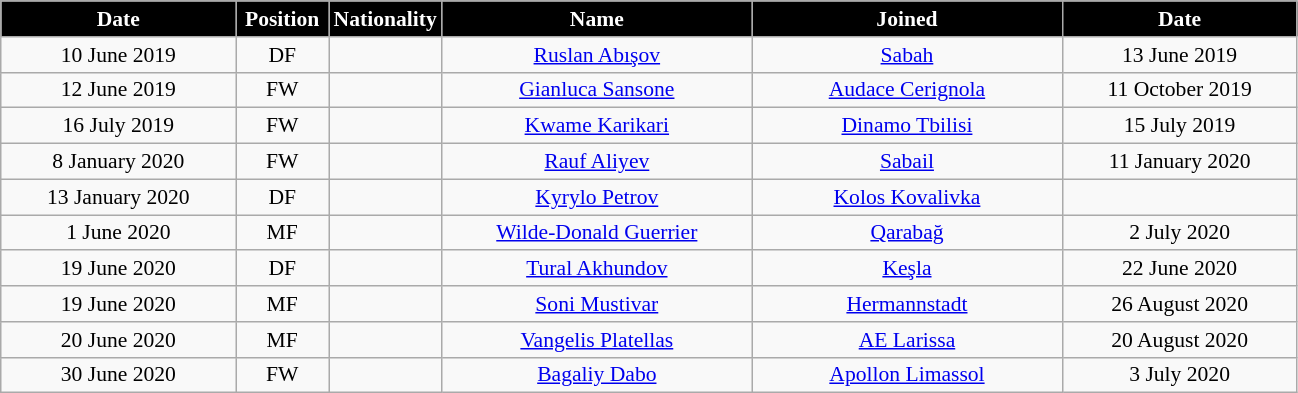<table class="wikitable"  style="text-align:center; font-size:90%; ">
<tr>
<th style="background:#000000; color:#FFFFFF; width:150px;">Date</th>
<th style="background:#000000; color:#FFFFFF; width:55px;">Position</th>
<th style="background:#000000; color:#FFFFFF; width:55px;">Nationality</th>
<th style="background:#000000; color:#FFFFFF; width:200px;">Name</th>
<th style="background:#000000; color:#FFFFFF; width:200px;">Joined</th>
<th style="background:#000000; color:#FFFFFF; width:150px;">Date</th>
</tr>
<tr>
<td>10 June 2019</td>
<td>DF</td>
<td></td>
<td><a href='#'>Ruslan Abışov</a></td>
<td><a href='#'>Sabah</a></td>
<td>13 June 2019</td>
</tr>
<tr>
<td>12 June 2019</td>
<td>FW</td>
<td></td>
<td><a href='#'>Gianluca Sansone</a></td>
<td><a href='#'>Audace Cerignola</a></td>
<td>11 October 2019</td>
</tr>
<tr>
<td>16 July 2019</td>
<td>FW</td>
<td></td>
<td><a href='#'>Kwame Karikari</a></td>
<td><a href='#'>Dinamo Tbilisi</a></td>
<td>15 July 2019</td>
</tr>
<tr>
<td>8 January 2020</td>
<td>FW</td>
<td></td>
<td><a href='#'>Rauf Aliyev</a></td>
<td><a href='#'>Sabail</a></td>
<td>11 January 2020</td>
</tr>
<tr>
<td>13 January 2020</td>
<td>DF</td>
<td></td>
<td><a href='#'>Kyrylo Petrov</a></td>
<td><a href='#'>Kolos Kovalivka</a></td>
<td></td>
</tr>
<tr>
<td>1 June 2020</td>
<td>MF</td>
<td></td>
<td><a href='#'>Wilde-Donald Guerrier</a></td>
<td><a href='#'>Qarabağ</a></td>
<td>2 July 2020</td>
</tr>
<tr>
<td>19 June 2020</td>
<td>DF</td>
<td></td>
<td><a href='#'>Tural Akhundov</a></td>
<td><a href='#'>Keşla</a></td>
<td>22 June 2020</td>
</tr>
<tr>
<td>19 June 2020</td>
<td>MF</td>
<td></td>
<td><a href='#'>Soni Mustivar</a></td>
<td><a href='#'>Hermannstadt</a></td>
<td>26 August 2020</td>
</tr>
<tr>
<td>20 June 2020</td>
<td>MF</td>
<td></td>
<td><a href='#'>Vangelis Platellas</a></td>
<td><a href='#'>AE Larissa</a></td>
<td>20 August 2020</td>
</tr>
<tr>
<td>30 June 2020</td>
<td>FW</td>
<td></td>
<td><a href='#'>Bagaliy Dabo</a></td>
<td><a href='#'>Apollon Limassol</a></td>
<td>3 July 2020</td>
</tr>
</table>
